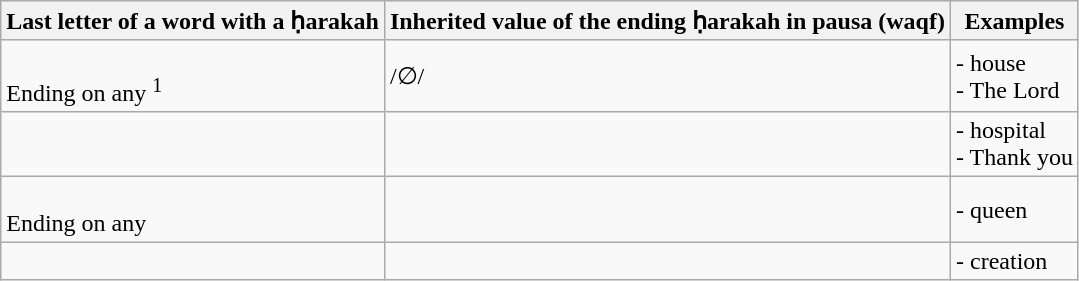<table class="wikitable">
<tr>
<th>Last letter of a word with a ḥarakah</th>
<th>Inherited value of the ending ḥarakah in pausa (waqf)</th>
<th>Examples</th>
</tr>
<tr>
<td><br> Ending on any <sup>1</sup></td>
<td> /∅/</td>
<td> -  house<br> -  The Lord</td>
</tr>
<tr>
<td></td>
<td></td>
<td> -  hospital<br> -  Thank you</td>
</tr>
<tr>
<td><br> Ending on any </td>
<td></td>
<td> -  queen</td>
</tr>
<tr>
<td></td>
<td></td>
<td> -  creation</td>
</tr>
</table>
